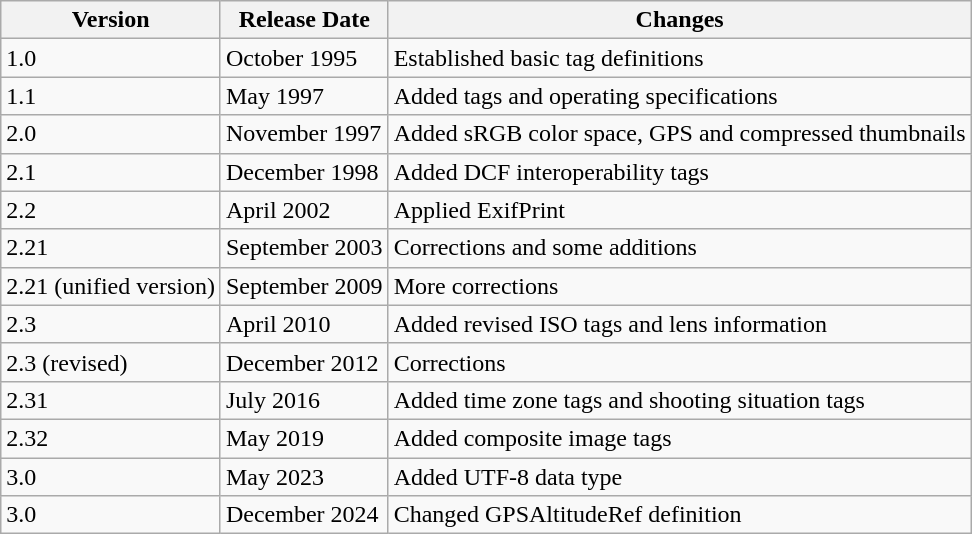<table class="wikitable">
<tr>
<th>Version</th>
<th>Release Date</th>
<th>Changes</th>
</tr>
<tr>
<td>1.0</td>
<td>October 1995</td>
<td>Established basic tag definitions</td>
</tr>
<tr>
<td>1.1</td>
<td>May 1997</td>
<td>Added tags and operating specifications</td>
</tr>
<tr>
<td>2.0</td>
<td>November 1997</td>
<td>Added sRGB color space, GPS and compressed thumbnails</td>
</tr>
<tr>
<td>2.1</td>
<td>December 1998</td>
<td>Added DCF interoperability tags</td>
</tr>
<tr>
<td>2.2</td>
<td>April 2002</td>
<td>Applied ExifPrint</td>
</tr>
<tr>
<td>2.21</td>
<td>September 2003</td>
<td>Corrections and some additions</td>
</tr>
<tr>
<td>2.21 (unified version)</td>
<td>September 2009</td>
<td>More corrections</td>
</tr>
<tr>
<td>2.3</td>
<td>April 2010</td>
<td>Added revised ISO tags and lens information</td>
</tr>
<tr>
<td>2.3 (revised)</td>
<td>December 2012</td>
<td>Corrections</td>
</tr>
<tr>
<td>2.31</td>
<td>July 2016</td>
<td>Added time zone tags and shooting situation tags</td>
</tr>
<tr>
<td>2.32</td>
<td>May 2019</td>
<td>Added composite image tags</td>
</tr>
<tr>
<td>3.0</td>
<td>May 2023</td>
<td>Added UTF-8 data type</td>
</tr>
<tr>
<td>3.0</td>
<td>December 2024</td>
<td>Changed GPSAltitudeRef definition</td>
</tr>
</table>
